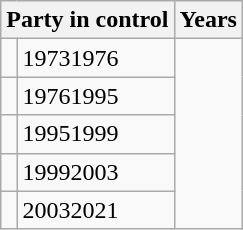<table class="wikitable">
<tr>
<th colspan="2">Party in control</th>
<th>Years</th>
</tr>
<tr>
<td></td>
<td>19731976</td>
</tr>
<tr>
<td></td>
<td>19761995</td>
</tr>
<tr>
<td></td>
<td>19951999</td>
</tr>
<tr>
<td></td>
<td>19992003</td>
</tr>
<tr>
<td></td>
<td>20032021</td>
</tr>
</table>
